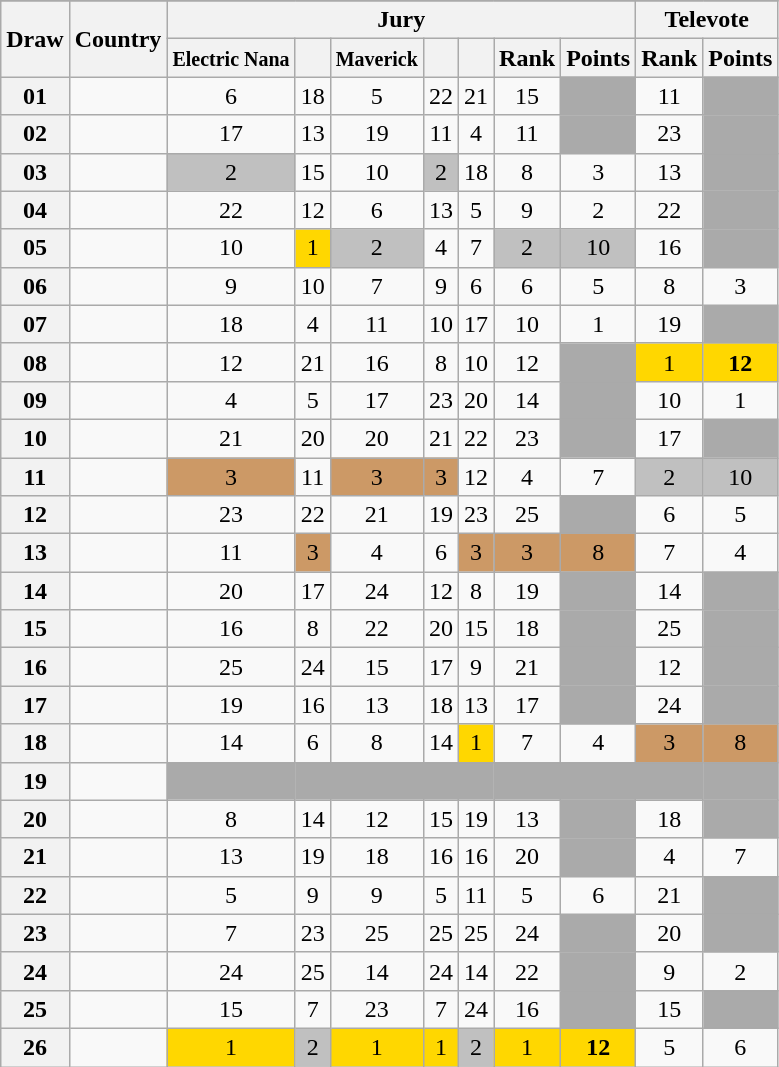<table class="sortable wikitable collapsible plainrowheaders" style="text-align:center;">
<tr>
</tr>
<tr>
<th scope="col" rowspan="2">Draw</th>
<th scope="col" rowspan="2">Country</th>
<th scope="col" colspan="7">Jury</th>
<th scope="col" colspan="2">Televote</th>
</tr>
<tr>
<th scope="col"><small>Electric Nana</small></th>
<th scope="col"><small></small></th>
<th scope="col"><small>Maverick</small></th>
<th scope="col"><small></small></th>
<th scope="col"><small></small></th>
<th scope="col">Rank</th>
<th scope="col">Points</th>
<th scope="col">Rank</th>
<th scope="col">Points</th>
</tr>
<tr>
<th scope="row" style="text-align:center;">01</th>
<td style="text-align:left;"></td>
<td>6</td>
<td>18</td>
<td>5</td>
<td>22</td>
<td>21</td>
<td>15</td>
<td style="background:#AAAAAA;"></td>
<td>11</td>
<td style="background:#AAAAAA;"></td>
</tr>
<tr>
<th scope="row" style="text-align:center;">02</th>
<td style="text-align:left;"></td>
<td>17</td>
<td>13</td>
<td>19</td>
<td>11</td>
<td>4</td>
<td>11</td>
<td style="background:#AAAAAA;"></td>
<td>23</td>
<td style="background:#AAAAAA;"></td>
</tr>
<tr>
<th scope="row" style="text-align:center;">03</th>
<td style="text-align:left;"></td>
<td style="background:silver;">2</td>
<td>15</td>
<td>10</td>
<td style="background:silver;">2</td>
<td>18</td>
<td>8</td>
<td>3</td>
<td>13</td>
<td style="background:#AAAAAA;"></td>
</tr>
<tr>
<th scope="row" style="text-align:center;">04</th>
<td style="text-align:left;"></td>
<td>22</td>
<td>12</td>
<td>6</td>
<td>13</td>
<td>5</td>
<td>9</td>
<td>2</td>
<td>22</td>
<td style="background:#AAAAAA;"></td>
</tr>
<tr>
<th scope="row" style="text-align:center;">05</th>
<td style="text-align:left;"></td>
<td>10</td>
<td style="background:gold;">1</td>
<td style="background:silver;">2</td>
<td>4</td>
<td>7</td>
<td style="background:silver;">2</td>
<td style="background:silver;">10</td>
<td>16</td>
<td style="background:#AAAAAA;"></td>
</tr>
<tr>
<th scope="row" style="text-align:center;">06</th>
<td style="text-align:left;"></td>
<td>9</td>
<td>10</td>
<td>7</td>
<td>9</td>
<td>6</td>
<td>6</td>
<td>5</td>
<td>8</td>
<td>3</td>
</tr>
<tr>
<th scope="row" style="text-align:center;">07</th>
<td style="text-align:left;"></td>
<td>18</td>
<td>4</td>
<td>11</td>
<td>10</td>
<td>17</td>
<td>10</td>
<td>1</td>
<td>19</td>
<td style="background:#AAAAAA;"></td>
</tr>
<tr>
<th scope="row" style="text-align:center;">08</th>
<td style="text-align:left;"></td>
<td>12</td>
<td>21</td>
<td>16</td>
<td>8</td>
<td>10</td>
<td>12</td>
<td style="background:#AAAAAA;"></td>
<td style="background:gold;">1</td>
<td style="background:gold;"><strong>12</strong></td>
</tr>
<tr>
<th scope="row" style="text-align:center;">09</th>
<td style="text-align:left;"></td>
<td>4</td>
<td>5</td>
<td>17</td>
<td>23</td>
<td>20</td>
<td>14</td>
<td style="background:#AAAAAA;"></td>
<td>10</td>
<td>1</td>
</tr>
<tr>
<th scope="row" style="text-align:center;">10</th>
<td style="text-align:left;"></td>
<td>21</td>
<td>20</td>
<td>20</td>
<td>21</td>
<td>22</td>
<td>23</td>
<td style="background:#AAAAAA;"></td>
<td>17</td>
<td style="background:#AAAAAA;"></td>
</tr>
<tr>
<th scope="row" style="text-align:center;">11</th>
<td style="text-align:left;"></td>
<td style="background:#CC9966;">3</td>
<td>11</td>
<td style="background:#CC9966;">3</td>
<td style="background:#CC9966;">3</td>
<td>12</td>
<td>4</td>
<td>7</td>
<td style="background:silver;">2</td>
<td style="background:silver;">10</td>
</tr>
<tr>
<th scope="row" style="text-align:center;">12</th>
<td style="text-align:left;"></td>
<td>23</td>
<td>22</td>
<td>21</td>
<td>19</td>
<td>23</td>
<td>25</td>
<td style="background:#AAAAAA;"></td>
<td>6</td>
<td>5</td>
</tr>
<tr>
<th scope="row" style="text-align:center;">13</th>
<td style="text-align:left;"></td>
<td>11</td>
<td style="background:#CC9966;">3</td>
<td>4</td>
<td>6</td>
<td style="background:#CC9966;">3</td>
<td style="background:#CC9966;">3</td>
<td style="background:#CC9966;">8</td>
<td>7</td>
<td>4</td>
</tr>
<tr>
<th scope="row" style="text-align:center;">14</th>
<td style="text-align:left;"></td>
<td>20</td>
<td>17</td>
<td>24</td>
<td>12</td>
<td>8</td>
<td>19</td>
<td style="background:#AAAAAA;"></td>
<td>14</td>
<td style="background:#AAAAAA;"></td>
</tr>
<tr>
<th scope="row" style="text-align:center;">15</th>
<td style="text-align:left;"></td>
<td>16</td>
<td>8</td>
<td>22</td>
<td>20</td>
<td>15</td>
<td>18</td>
<td style="background:#AAAAAA;"></td>
<td>25</td>
<td style="background:#AAAAAA;"></td>
</tr>
<tr>
<th scope="row" style="text-align:center;">16</th>
<td style="text-align:left;"></td>
<td>25</td>
<td>24</td>
<td>15</td>
<td>17</td>
<td>9</td>
<td>21</td>
<td style="background:#AAAAAA;"></td>
<td>12</td>
<td style="background:#AAAAAA;"></td>
</tr>
<tr>
<th scope="row" style="text-align:center;">17</th>
<td style="text-align:left;"></td>
<td>19</td>
<td>16</td>
<td>13</td>
<td>18</td>
<td>13</td>
<td>17</td>
<td style="background:#AAAAAA;"></td>
<td>24</td>
<td style="background:#AAAAAA;"></td>
</tr>
<tr>
<th scope="row" style="text-align:center;">18</th>
<td style="text-align:left;"></td>
<td>14</td>
<td>6</td>
<td>8</td>
<td>14</td>
<td style="background:gold;">1</td>
<td>7</td>
<td>4</td>
<td style="background:#CC9966;">3</td>
<td style="background:#CC9966;">8</td>
</tr>
<tr class="sortbottom">
<th scope="row" style="text-align:center;">19</th>
<td style="text-align:left;"></td>
<td style="background:#AAAAAA;"></td>
<td style="background:#AAAAAA;"></td>
<td style="background:#AAAAAA;"></td>
<td style="background:#AAAAAA;"></td>
<td style="background:#AAAAAA;"></td>
<td style="background:#AAAAAA;"></td>
<td style="background:#AAAAAA;"></td>
<td style="background:#AAAAAA;"></td>
<td style="background:#AAAAAA;"></td>
</tr>
<tr>
<th scope="row" style="text-align:center;">20</th>
<td style="text-align:left;"></td>
<td>8</td>
<td>14</td>
<td>12</td>
<td>15</td>
<td>19</td>
<td>13</td>
<td style="background:#AAAAAA;"></td>
<td>18</td>
<td style="background:#AAAAAA;"></td>
</tr>
<tr>
<th scope="row" style="text-align:center;">21</th>
<td style="text-align:left;"></td>
<td>13</td>
<td>19</td>
<td>18</td>
<td>16</td>
<td>16</td>
<td>20</td>
<td style="background:#AAAAAA;"></td>
<td>4</td>
<td>7</td>
</tr>
<tr>
<th scope="row" style="text-align:center;">22</th>
<td style="text-align:left;"></td>
<td>5</td>
<td>9</td>
<td>9</td>
<td>5</td>
<td>11</td>
<td>5</td>
<td>6</td>
<td>21</td>
<td style="background:#AAAAAA;"></td>
</tr>
<tr>
<th scope="row" style="text-align:center;">23</th>
<td style="text-align:left;"></td>
<td>7</td>
<td>23</td>
<td>25</td>
<td>25</td>
<td>25</td>
<td>24</td>
<td style="background:#AAAAAA;"></td>
<td>20</td>
<td style="background:#AAAAAA;"></td>
</tr>
<tr>
<th scope="row" style="text-align:center;">24</th>
<td style="text-align:left;"></td>
<td>24</td>
<td>25</td>
<td>14</td>
<td>24</td>
<td>14</td>
<td>22</td>
<td style="background:#AAAAAA;"></td>
<td>9</td>
<td>2</td>
</tr>
<tr>
<th scope="row" style="text-align:center;">25</th>
<td style="text-align:left;"></td>
<td>15</td>
<td>7</td>
<td>23</td>
<td>7</td>
<td>24</td>
<td>16</td>
<td style="background:#AAAAAA;"></td>
<td>15</td>
<td style="background:#AAAAAA;"></td>
</tr>
<tr>
<th scope="row" style="text-align:center;">26</th>
<td style="text-align:left;"></td>
<td style="background:gold;">1</td>
<td style="background:silver;">2</td>
<td style="background:gold;">1</td>
<td style="background:gold;">1</td>
<td style="background:silver;">2</td>
<td style="background:gold;">1</td>
<td style="background:gold;"><strong>12</strong></td>
<td>5</td>
<td>6</td>
</tr>
</table>
